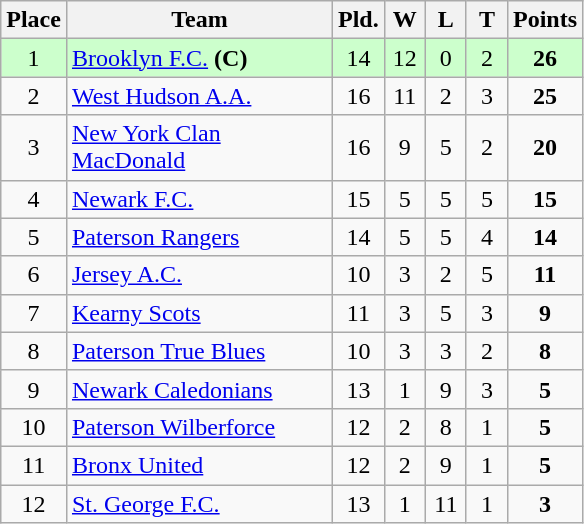<table class="wikitable" align=center>
<tr>
<th>Place</th>
<th width="170">Team</th>
<th width="20">Pld.</th>
<th width="20">W</th>
<th width="20">L</th>
<th width="20">T</th>
<th>Points</th>
</tr>
<tr bgcolor=#ccffcc>
<td align=center>1</td>
<td><a href='#'>Brooklyn F.C.</a> <strong>(C)</strong></td>
<td align=center>14</td>
<td align=center>12</td>
<td align=center>0</td>
<td align=center>2</td>
<td align=center><strong>26</strong></td>
</tr>
<tr>
<td align=center>2</td>
<td><a href='#'>West Hudson A.A.</a></td>
<td align=center>16</td>
<td align=center>11</td>
<td align=center>2</td>
<td align=center>3</td>
<td align=center><strong>25</strong></td>
</tr>
<tr>
<td align=center>3</td>
<td><a href='#'>New York Clan MacDonald</a></td>
<td align=center>16</td>
<td align=center>9</td>
<td align=center>5</td>
<td align=center>2</td>
<td align=center><strong>20</strong></td>
</tr>
<tr>
<td align=center>4</td>
<td><a href='#'>Newark F.C.</a></td>
<td align=center>15</td>
<td align=center>5</td>
<td align=center>5</td>
<td align=center>5</td>
<td align=center><strong>15</strong></td>
</tr>
<tr>
<td align=center>5</td>
<td><a href='#'>Paterson Rangers</a></td>
<td align=center>14</td>
<td align=center>5</td>
<td align=center>5</td>
<td align=center>4</td>
<td align=center><strong>14</strong></td>
</tr>
<tr>
<td align=center>6</td>
<td><a href='#'>Jersey A.C.</a></td>
<td align=center>10</td>
<td align=center>3</td>
<td align=center>2</td>
<td align=center>5</td>
<td align=center><strong>11</strong></td>
</tr>
<tr>
<td align=center>7</td>
<td><a href='#'>Kearny Scots</a></td>
<td align=center>11</td>
<td align=center>3</td>
<td align=center>5</td>
<td align=center>3</td>
<td align=center><strong>9</strong></td>
</tr>
<tr>
<td align=center>8</td>
<td><a href='#'>Paterson True Blues</a></td>
<td align=center>10</td>
<td align=center>3</td>
<td align=center>3</td>
<td align=center>2</td>
<td align=center><strong>8</strong></td>
</tr>
<tr>
<td align=center>9</td>
<td><a href='#'>Newark Caledonians</a></td>
<td align=center>13</td>
<td align=center>1</td>
<td align=center>9</td>
<td align=center>3</td>
<td align=center><strong>5</strong></td>
</tr>
<tr>
<td align=center>10</td>
<td><a href='#'>Paterson Wilberforce</a></td>
<td align=center>12</td>
<td align=center>2</td>
<td align=center>8</td>
<td align=center>1</td>
<td align=center><strong>5</strong></td>
</tr>
<tr>
<td align=center>11</td>
<td><a href='#'>Bronx United</a></td>
<td align=center>12</td>
<td align=center>2</td>
<td align=center>9</td>
<td align=center>1</td>
<td align=center><strong>5</strong></td>
</tr>
<tr>
<td align=center>12</td>
<td><a href='#'>St. George F.C.</a></td>
<td align=center>13</td>
<td align=center>1</td>
<td align=center>11</td>
<td align=center>1</td>
<td align=center><strong>3</strong></td>
</tr>
</table>
